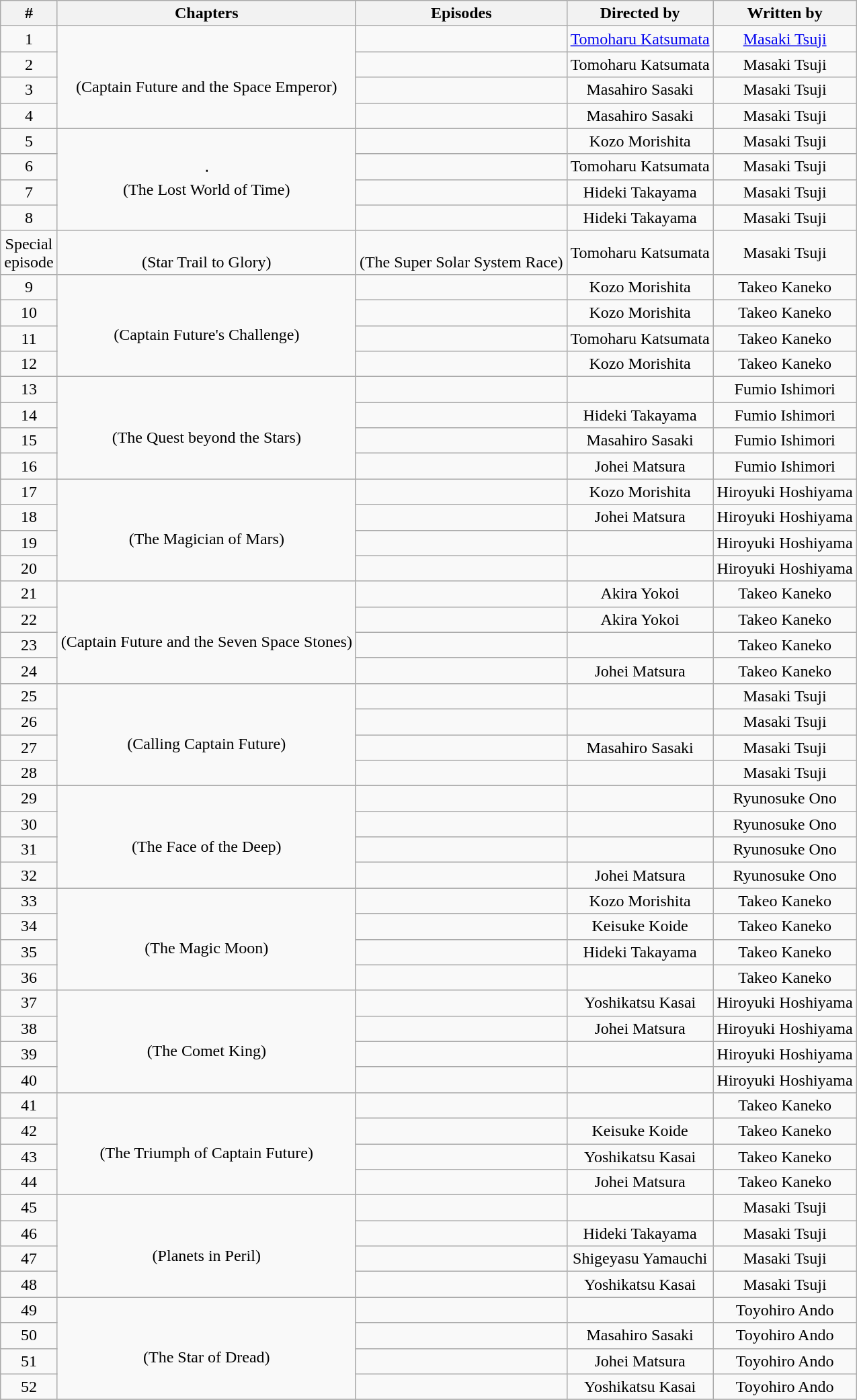<table class="wikitable" style="text-align: center;">
<tr>
<th>#</th>
<th>Chapters</th>
<th>Episodes</th>
<th>Directed by</th>
<th>Written by</th>
</tr>
<tr>
<td>1</td>
<td rowspan="4"><br> (Captain Future and the Space Emperor)</td>
<td></td>
<td><a href='#'>Tomoharu Katsumata</a></td>
<td><a href='#'>Masaki Tsuji</a></td>
</tr>
<tr>
<td>2</td>
<td></td>
<td>Tomoharu Katsumata</td>
<td>Masaki Tsuji</td>
</tr>
<tr>
<td>3</td>
<td></td>
<td>Masahiro Sasaki</td>
<td>Masaki Tsuji</td>
</tr>
<tr>
<td>4</td>
<td></td>
<td>Masahiro Sasaki</td>
<td>Masaki Tsuji</td>
</tr>
<tr>
<td>5</td>
<td rowspan="4">‧<br> (The Lost World of Time)</td>
<td></td>
<td>Kozo Morishita</td>
<td>Masaki Tsuji</td>
</tr>
<tr>
<td>6</td>
<td></td>
<td>Tomoharu Katsumata</td>
<td>Masaki Tsuji</td>
</tr>
<tr>
<td>7</td>
<td></td>
<td>Hideki Takayama</td>
<td>Masaki Tsuji</td>
</tr>
<tr>
<td>8</td>
<td></td>
<td>Hideki Takayama</td>
<td>Masaki Tsuji</td>
</tr>
<tr>
<td>Special<br>episode</td>
<td><br> (Star Trail to Glory)</td>
<td><br> (The Super Solar System Race)</td>
<td>Tomoharu Katsumata</td>
<td>Masaki Tsuji</td>
</tr>
<tr>
<td>9</td>
<td rowspan="4"><br> (Captain Future's Challenge)</td>
<td></td>
<td>Kozo Morishita</td>
<td>Takeo Kaneko</td>
</tr>
<tr>
<td>10</td>
<td></td>
<td>Kozo Morishita</td>
<td>Takeo Kaneko</td>
</tr>
<tr>
<td>11</td>
<td></td>
<td>Tomoharu Katsumata</td>
<td>Takeo Kaneko</td>
</tr>
<tr>
<td>12</td>
<td></td>
<td>Kozo Morishita</td>
<td>Takeo Kaneko</td>
</tr>
<tr>
<td>13</td>
<td rowspan="4"><br> (The Quest beyond the Stars)</td>
<td></td>
<td></td>
<td>Fumio Ishimori</td>
</tr>
<tr>
<td>14</td>
<td></td>
<td>Hideki Takayama</td>
<td>Fumio Ishimori</td>
</tr>
<tr>
<td>15</td>
<td></td>
<td>Masahiro Sasaki</td>
<td>Fumio Ishimori</td>
</tr>
<tr>
<td>16</td>
<td></td>
<td>Johei Matsura</td>
<td>Fumio Ishimori</td>
</tr>
<tr>
<td>17</td>
<td rowspan="4"><br> (The Magician of Mars)</td>
<td></td>
<td>Kozo Morishita</td>
<td>Hiroyuki Hoshiyama</td>
</tr>
<tr>
<td>18</td>
<td></td>
<td>Johei Matsura</td>
<td>Hiroyuki Hoshiyama</td>
</tr>
<tr>
<td>19</td>
<td></td>
<td></td>
<td>Hiroyuki Hoshiyama</td>
</tr>
<tr>
<td>20</td>
<td></td>
<td></td>
<td>Hiroyuki Hoshiyama</td>
</tr>
<tr>
<td>21</td>
<td rowspan="4"><br> (Captain Future and the Seven Space Stones)</td>
<td></td>
<td>Akira Yokoi</td>
<td>Takeo Kaneko</td>
</tr>
<tr>
<td>22</td>
<td></td>
<td>Akira Yokoi</td>
<td>Takeo Kaneko</td>
</tr>
<tr>
<td>23</td>
<td></td>
<td></td>
<td>Takeo Kaneko</td>
</tr>
<tr>
<td>24</td>
<td></td>
<td>Johei Matsura</td>
<td>Takeo Kaneko</td>
</tr>
<tr>
<td>25</td>
<td rowspan="4"><br> (Calling Captain Future)</td>
<td></td>
<td></td>
<td>Masaki Tsuji</td>
</tr>
<tr>
<td>26</td>
<td></td>
<td></td>
<td>Masaki Tsuji</td>
</tr>
<tr>
<td>27</td>
<td></td>
<td>Masahiro Sasaki</td>
<td>Masaki Tsuji</td>
</tr>
<tr>
<td>28</td>
<td></td>
<td></td>
<td>Masaki Tsuji</td>
</tr>
<tr>
<td>29</td>
<td rowspan="4"><br> (The Face of the Deep)</td>
<td></td>
<td></td>
<td>Ryunosuke Ono</td>
</tr>
<tr>
<td>30</td>
<td></td>
<td></td>
<td>Ryunosuke Ono</td>
</tr>
<tr>
<td>31</td>
<td></td>
<td></td>
<td>Ryunosuke Ono</td>
</tr>
<tr>
<td>32</td>
<td></td>
<td>Johei Matsura</td>
<td>Ryunosuke Ono</td>
</tr>
<tr>
<td>33</td>
<td rowspan="4"><br> (The Magic Moon)</td>
<td></td>
<td>Kozo Morishita</td>
<td>Takeo Kaneko</td>
</tr>
<tr>
<td>34</td>
<td></td>
<td>Keisuke Koide</td>
<td>Takeo Kaneko</td>
</tr>
<tr>
<td>35</td>
<td></td>
<td>Hideki Takayama</td>
<td>Takeo Kaneko</td>
</tr>
<tr>
<td>36</td>
<td></td>
<td></td>
<td>Takeo Kaneko</td>
</tr>
<tr>
<td>37</td>
<td rowspan="4"><br> (The Comet King)</td>
<td></td>
<td>Yoshikatsu Kasai</td>
<td>Hiroyuki Hoshiyama</td>
</tr>
<tr>
<td>38</td>
<td></td>
<td>Johei Matsura</td>
<td>Hiroyuki Hoshiyama</td>
</tr>
<tr>
<td>39</td>
<td></td>
<td></td>
<td>Hiroyuki Hoshiyama</td>
</tr>
<tr>
<td>40</td>
<td></td>
<td></td>
<td>Hiroyuki Hoshiyama</td>
</tr>
<tr>
<td>41</td>
<td rowspan="4"><br> (The Triumph of Captain Future)</td>
<td></td>
<td></td>
<td>Takeo Kaneko</td>
</tr>
<tr>
<td>42</td>
<td></td>
<td>Keisuke Koide</td>
<td>Takeo Kaneko</td>
</tr>
<tr>
<td>43</td>
<td></td>
<td>Yoshikatsu Kasai</td>
<td>Takeo Kaneko</td>
</tr>
<tr>
<td>44</td>
<td></td>
<td>Johei Matsura</td>
<td>Takeo Kaneko</td>
</tr>
<tr>
<td>45</td>
<td rowspan="4"><br> (Planets in Peril)</td>
<td></td>
<td></td>
<td>Masaki Tsuji</td>
</tr>
<tr>
<td>46</td>
<td></td>
<td>Hideki Takayama</td>
<td>Masaki Tsuji</td>
</tr>
<tr>
<td>47</td>
<td></td>
<td>Shigeyasu Yamauchi</td>
<td>Masaki Tsuji</td>
</tr>
<tr>
<td>48</td>
<td></td>
<td>Yoshikatsu Kasai</td>
<td>Masaki Tsuji</td>
</tr>
<tr>
<td>49</td>
<td rowspan="4"><br> (The Star of Dread)</td>
<td></td>
<td></td>
<td>Toyohiro Ando</td>
</tr>
<tr>
<td>50</td>
<td></td>
<td>Masahiro Sasaki</td>
<td>Toyohiro Ando</td>
</tr>
<tr>
<td>51</td>
<td></td>
<td>Johei Matsura</td>
<td>Toyohiro Ando</td>
</tr>
<tr>
<td>52</td>
<td></td>
<td>Yoshikatsu Kasai</td>
<td>Toyohiro Ando</td>
</tr>
<tr>
</tr>
</table>
